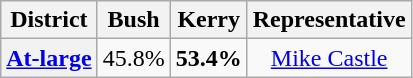<table class=wikitable>
<tr>
<th>District</th>
<th>Bush</th>
<th>Kerry</th>
<th>Representative</th>
</tr>
<tr align=center>
<th><a href='#'>At-large</a></th>
<td>45.8%</td>
<td><strong>53.4%</strong></td>
<td><a href='#'>Mike Castle</a></td>
</tr>
</table>
